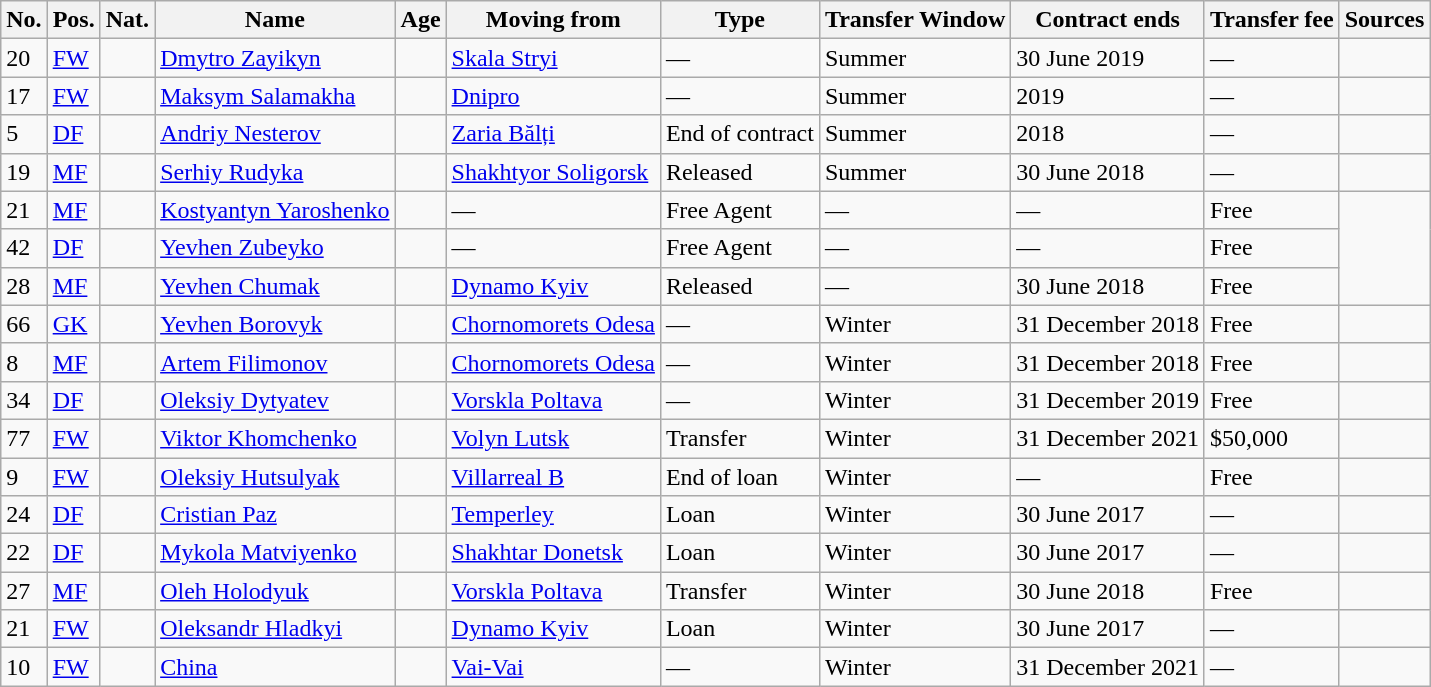<table class="wikitable">
<tr>
<th>No.</th>
<th>Pos.</th>
<th>Nat.</th>
<th>Name</th>
<th>Age</th>
<th>Moving from</th>
<th>Type</th>
<th>Transfer Window</th>
<th>Contract ends</th>
<th>Transfer fee</th>
<th>Sources</th>
</tr>
<tr>
<td>20</td>
<td><a href='#'>FW</a></td>
<td></td>
<td><a href='#'>Dmytro Zayikyn</a></td>
<td></td>
<td><a href='#'>Skala Stryi</a></td>
<td>—</td>
<td>Summer</td>
<td>30 June 2019</td>
<td>—</td>
<td></td>
</tr>
<tr>
<td>17</td>
<td><a href='#'>FW</a></td>
<td></td>
<td><a href='#'>Maksym Salamakha</a></td>
<td></td>
<td><a href='#'>Dnipro</a></td>
<td>—</td>
<td>Summer</td>
<td>2019</td>
<td>—</td>
<td></td>
</tr>
<tr>
<td>5</td>
<td><a href='#'>DF</a></td>
<td></td>
<td><a href='#'>Andriy Nesterov</a></td>
<td></td>
<td> <a href='#'>Zaria Bălți</a></td>
<td>End of contract</td>
<td>Summer</td>
<td>2018</td>
<td>—</td>
<td></td>
</tr>
<tr>
<td>19</td>
<td><a href='#'>MF</a></td>
<td></td>
<td><a href='#'>Serhiy Rudyka</a></td>
<td></td>
<td> <a href='#'>Shakhtyor Soligorsk</a></td>
<td>Released</td>
<td>Summer</td>
<td>30 June 2018</td>
<td>—</td>
<td></td>
</tr>
<tr>
<td>21</td>
<td><a href='#'>MF</a></td>
<td></td>
<td><a href='#'>Kostyantyn Yaroshenko</a></td>
<td></td>
<td>—</td>
<td>Free Agent</td>
<td>—</td>
<td>—</td>
<td>Free</td>
<td rowspan="3"></td>
</tr>
<tr>
<td>42</td>
<td><a href='#'>DF</a></td>
<td></td>
<td><a href='#'>Yevhen Zubeyko</a></td>
<td></td>
<td>—</td>
<td>Free Agent</td>
<td>—</td>
<td>—</td>
<td>Free</td>
</tr>
<tr>
<td>28</td>
<td><a href='#'>MF</a></td>
<td></td>
<td><a href='#'>Yevhen Chumak</a></td>
<td></td>
<td><a href='#'>Dynamo Kyiv</a></td>
<td>Released</td>
<td>—</td>
<td>30 June 2018</td>
<td>Free</td>
</tr>
<tr>
<td>66</td>
<td><a href='#'>GK</a></td>
<td></td>
<td><a href='#'>Yevhen Borovyk</a></td>
<td></td>
<td><a href='#'>Chornomorets Odesa</a></td>
<td>—</td>
<td>Winter</td>
<td>31 December 2018</td>
<td>Free</td>
<td></td>
</tr>
<tr>
<td>8</td>
<td><a href='#'>MF</a></td>
<td></td>
<td><a href='#'>Artem Filimonov</a></td>
<td></td>
<td><a href='#'>Chornomorets Odesa</a></td>
<td>—</td>
<td>Winter</td>
<td>31 December 2018</td>
<td>Free</td>
<td></td>
</tr>
<tr>
<td>34</td>
<td><a href='#'>DF</a></td>
<td></td>
<td><a href='#'>Oleksiy Dytyatev</a></td>
<td></td>
<td><a href='#'>Vorskla Poltava</a></td>
<td>—</td>
<td>Winter</td>
<td>31 December 2019</td>
<td>Free</td>
<td></td>
</tr>
<tr>
<td>77</td>
<td><a href='#'>FW</a></td>
<td></td>
<td><a href='#'>Viktor Khomchenko</a></td>
<td></td>
<td><a href='#'>Volyn Lutsk</a></td>
<td>Transfer</td>
<td>Winter</td>
<td>31 December 2021</td>
<td>$50,000</td>
<td></td>
</tr>
<tr>
<td>9</td>
<td><a href='#'>FW</a></td>
<td></td>
<td><a href='#'>Oleksiy Hutsulyak</a></td>
<td></td>
<td> <a href='#'>Villarreal B</a></td>
<td>End of loan</td>
<td>Winter</td>
<td>—</td>
<td>Free</td>
<td></td>
</tr>
<tr>
<td>24</td>
<td><a href='#'>DF</a></td>
<td></td>
<td><a href='#'>Cristian Paz</a></td>
<td></td>
<td> <a href='#'>Temperley</a></td>
<td>Loan</td>
<td>Winter</td>
<td>30 June 2017</td>
<td>—</td>
<td></td>
</tr>
<tr>
<td>22</td>
<td><a href='#'>DF</a></td>
<td></td>
<td><a href='#'>Mykola Matviyenko</a></td>
<td></td>
<td><a href='#'>Shakhtar Donetsk</a></td>
<td>Loan</td>
<td>Winter</td>
<td>30 June 2017</td>
<td>—</td>
<td></td>
</tr>
<tr>
<td>27</td>
<td><a href='#'>MF</a></td>
<td></td>
<td><a href='#'>Oleh Holodyuk</a></td>
<td></td>
<td><a href='#'>Vorskla Poltava</a></td>
<td>Transfer</td>
<td>Winter</td>
<td>30 June 2018</td>
<td>Free</td>
<td></td>
</tr>
<tr>
<td>21</td>
<td><a href='#'>FW</a></td>
<td></td>
<td><a href='#'>Oleksandr Hladkyi</a></td>
<td></td>
<td><a href='#'>Dynamo Kyiv</a></td>
<td>Loan</td>
<td>Winter</td>
<td>30 June 2017</td>
<td>—</td>
<td></td>
</tr>
<tr>
<td>10</td>
<td><a href='#'>FW</a></td>
<td></td>
<td><a href='#'>China</a></td>
<td></td>
<td> <a href='#'>Vai-Vai</a></td>
<td>—</td>
<td>Winter</td>
<td>31 December 2021</td>
<td>—</td>
<td></td>
</tr>
</table>
